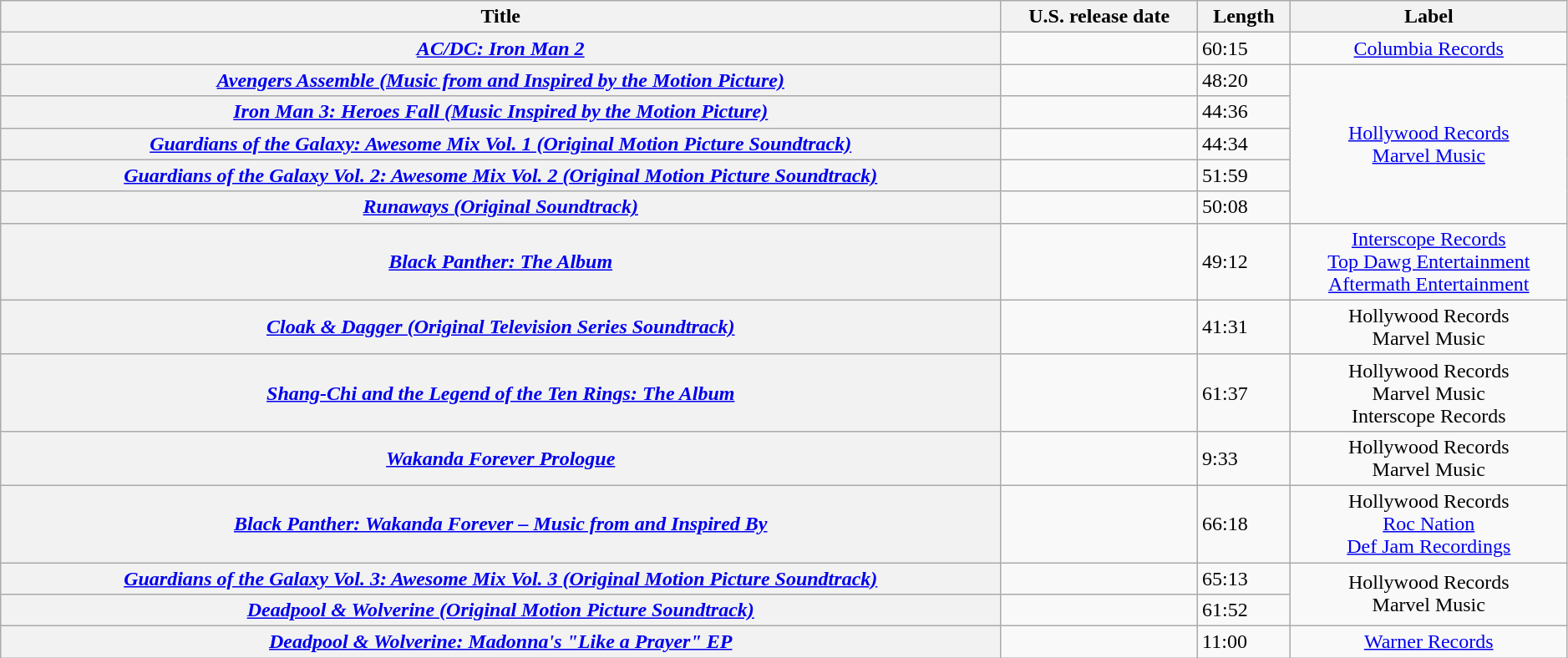<table class="wikitable plainrowheaders" style="text-align: center; width: 99%;">
<tr>
<th scope="col">Title</th>
<th scope="col">U.S. release date</th>
<th scope="col">Length</th>
<th scope="col">Label</th>
</tr>
<tr>
<th scope="row"><em><a href='#'>AC/DC: Iron Man 2</a></em></th>
<td style="text-align: left;"></td>
<td style="text-align: left;">60:15</td>
<td><a href='#'>Columbia Records</a></td>
</tr>
<tr>
<th scope="row"><em><a href='#'>Avengers Assemble (Music from and Inspired by the Motion Picture)</a></em></th>
<td style="text-align: left;"></td>
<td style="text-align: left;">48:20</td>
<td rowspan="5"><a href='#'>Hollywood Records</a><br><a href='#'>Marvel Music</a></td>
</tr>
<tr>
<th scope="row"><em><a href='#'>Iron Man 3: Heroes Fall (Music Inspired by the Motion Picture)</a></em></th>
<td style="text-align: left;"></td>
<td style="text-align: left;">44:36</td>
</tr>
<tr>
<th scope="row"><em><a href='#'>Guardians of the Galaxy: Awesome Mix Vol. 1 (Original Motion Picture Soundtrack)</a></em></th>
<td style="text-align: left;"></td>
<td style="text-align: left;">44:34</td>
</tr>
<tr>
<th scope="row"><em><a href='#'>Guardians of the Galaxy Vol. 2: Awesome Mix Vol. 2 (Original Motion Picture Soundtrack)</a></em></th>
<td style="text-align: left;"></td>
<td style="text-align: left;">51:59</td>
</tr>
<tr>
<th scope="row"><em><a href='#'>Runaways (Original Soundtrack)</a></em></th>
<td style="text-align: left;"></td>
<td style="text-align: left;">50:08</td>
</tr>
<tr>
<th scope="row"><em><a href='#'>Black Panther: The Album</a></em></th>
<td style="text-align: left;"></td>
<td style="text-align: left;">49:12</td>
<td><a href='#'>Interscope Records</a><br><a href='#'>Top Dawg Entertainment</a><br><a href='#'>Aftermath Entertainment</a></td>
</tr>
<tr>
<th scope="row"><em><a href='#'>Cloak & Dagger (Original Television Series Soundtrack)</a></em></th>
<td style="text-align: left;"></td>
<td style="text-align: left;">41:31</td>
<td>Hollywood Records<br>Marvel Music</td>
</tr>
<tr>
<th scope="row"><em><a href='#'>Shang-Chi and the Legend of the Ten Rings: The Album</a></em></th>
<td style="text-align: left;"></td>
<td style="text-align: left;">61:37</td>
<td>Hollywood Records<br>Marvel Music<br>Interscope Records</td>
</tr>
<tr>
<th scope="row"><em><a href='#'>Wakanda Forever Prologue</a></em></th>
<td style="text-align: left;"></td>
<td style="text-align: left;">9:33</td>
<td>Hollywood Records<br>Marvel Music</td>
</tr>
<tr>
<th scope="row"><em><a href='#'>Black Panther: Wakanda Forever – Music from and Inspired By</a></em></th>
<td style="text-align: left;"></td>
<td style="text-align: left;">66:18</td>
<td>Hollywood Records<br><a href='#'>Roc Nation</a><br><a href='#'>Def Jam Recordings</a></td>
</tr>
<tr>
<th scope="row"><em><a href='#'>Guardians of the Galaxy Vol. 3: Awesome Mix Vol. 3 (Original Motion Picture Soundtrack)</a></em></th>
<td style="text-align: left;"></td>
<td style="text-align: left;">65:13</td>
<td rowspan="2">Hollywood Records<br>Marvel Music</td>
</tr>
<tr>
<th scope="row"><em><a href='#'>Deadpool & Wolverine (Original Motion Picture Soundtrack)</a></em></th>
<td style="text-align: left;"></td>
<td style="text-align: left;">61:52</td>
</tr>
<tr>
<th scope="row"><em><a href='#'>Deadpool & Wolverine: Madonna's "Like a Prayer" EP</a></em></th>
<td style="text-align: left;"></td>
<td style="text-align: left;">11:00</td>
<td><a href='#'>Warner Records</a></td>
</tr>
</table>
